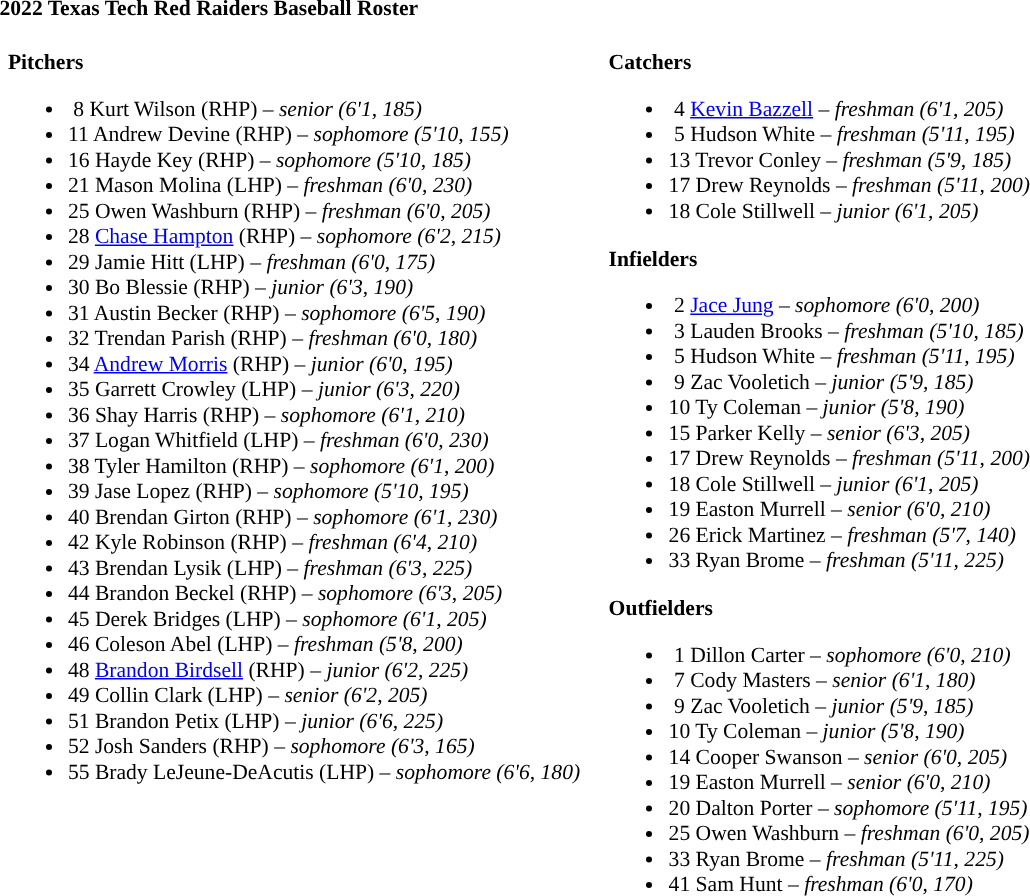<table class="toccolours" style="border-collapse:collapse; font-size:90%;">
<tr>
<td colspan="7"><strong>2022 Texas Tech Red Raiders Baseball Roster</strong></td>
</tr>
<tr>
<td width="03"> </td>
<td valign="top"><br><strong>Pitchers</strong><ul><li> 8 Kurt Wilson (RHP) – <em>senior (6'1, 185)</em></li><li>11 Andrew Devine (RHP) – <em>sophomore (5'10, 155)</em></li><li>16 Hayde Key (RHP) – <em>sophomore (5'10, 185)</em></li><li>21 Mason Molina (LHP) – <em>freshman (6'0, 230)</em></li><li>25 Owen Washburn (RHP) – <em>freshman (6'0, 205)</em></li><li>28 <a href='#'>Chase Hampton</a> (RHP) – <em>sophomore (6'2, 215)</em></li><li>29 Jamie Hitt (LHP) – <em> freshman (6'0, 175)</em></li><li>30 Bo Blessie (RHP) – <em>junior (6'3, 190)</em></li><li>31 Austin Becker (RHP) – <em> sophomore (6'5, 190)</em></li><li>32 Trendan Parish (RHP) – <em>freshman (6'0, 180)</em></li><li>34 <a href='#'>Andrew Morris</a> (RHP) – <em>junior (6'0, 195)</em></li><li>35 Garrett Crowley (LHP) – <em>junior (6'3, 220)</em></li><li>36 Shay Harris (RHP) – <em>sophomore (6'1, 210)</em></li><li>37 Logan Whitfield (LHP) – <em>freshman (6'0, 230)</em></li><li>38 Tyler Hamilton (RHP) – <em>sophomore (6'1, 200)</em></li><li>39 Jase Lopez (RHP) – <em>sophomore (5'10, 195)</em></li><li>40 Brendan Girton (RHP) – <em>sophomore (6'1, 230)</em></li><li>42 Kyle Robinson (RHP) – <em>freshman (6'4, 210)</em></li><li>43 Brendan Lysik (LHP) – <em>freshman (6'3, 225)</em></li><li>44 Brandon Beckel (RHP) – <em>sophomore (6'3, 205)</em></li><li>45 Derek Bridges (LHP) – <em>sophomore (6'1, 205)</em></li><li>46 Coleson Abel (LHP) – <em>freshman (5'8, 200)</em></li><li>48 <a href='#'>Brandon Birdsell</a> (RHP) – <em>junior (6'2, 225)</em></li><li>49 Collin Clark (LHP) – <em>senior (6'2, 205)</em></li><li>51 Brandon Petix (LHP) – <em>junior (6'6, 225)</em></li><li>52 Josh Sanders (RHP) – <em>sophomore (6'3, 165)</em></li><li>55 Brady LeJeune-DeAcutis (LHP) – <em>sophomore (6'6, 180)</em></li></ul></td>
<td width="15"> </td>
<td valign="top"><br><strong>Catchers</strong><ul><li> 4 <a href='#'>Kevin Bazzell</a> – <em>freshman (6'1, 205)</em></li><li> 5 Hudson White – <em>freshman (5'11, 195)</em></li><li>13 Trevor Conley – <em>freshman (5'9, 185)</em></li><li>17 Drew Reynolds – <em>freshman (5'11, 200)</em></li><li>18 Cole Stillwell – <em>junior (6'1, 205)</em></li></ul><strong>Infielders</strong><ul><li> 2 <a href='#'>Jace Jung</a> – <em>sophomore (6'0, 200)</em></li><li> 3 Lauden Brooks – <em>freshman (5'10, 185)</em></li><li> 5 Hudson White – <em>freshman (5'11, 195)</em></li><li> 9 Zac Vooletich – <em>junior (5'9, 185)</em></li><li>10 Ty Coleman – <em>junior (5'8, 190)</em></li><li>15 Parker Kelly – <em>senior (6'3, 205)</em></li><li>17 Drew Reynolds – <em>freshman (5'11, 200)</em></li><li>18 Cole Stillwell – <em>junior (6'1, 205)</em></li><li>19 Easton Murrell – <em> senior (6'0, 210)</em></li><li>26 Erick Martinez – <em> freshman (5'7, 140)</em></li><li>33 Ryan Brome – <em>freshman (5'11, 225)</em></li></ul><strong>Outfielders</strong><ul><li> 1 Dillon Carter – <em>sophomore (6'0, 210)</em></li><li> 7 Cody Masters – <em>senior (6'1, 180)</em></li><li> 9 Zac Vooletich – <em>junior (5'9, 185)</em></li><li>10 Ty Coleman – <em>junior (5'8, 190)</em></li><li>14 Cooper Swanson – <em>senior (6'0, 205)</em></li><li>19 Easton Murrell – <em> senior (6'0, 210)</em></li><li>20 Dalton Porter – <em>sophomore (5'11, 195)</em></li><li>25 Owen Washburn – <em>freshman (6'0, 205)</em></li><li>33 Ryan Brome – <em>freshman (5'11, 225)</em></li><li>41 Sam Hunt – <em> freshman (6'0, 170)</em></li></ul></td>
<td width="25"> </td>
</tr>
</table>
